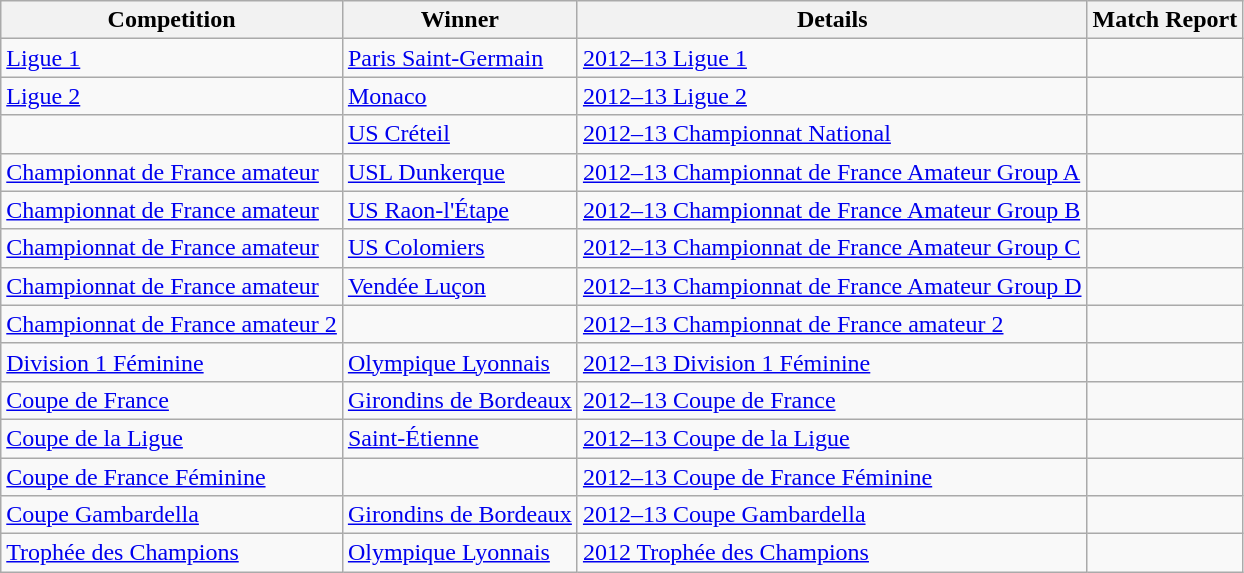<table class="wikitable">
<tr>
<th>Competition</th>
<th>Winner</th>
<th>Details</th>
<th>Match Report</th>
</tr>
<tr>
<td><a href='#'>Ligue 1</a></td>
<td><a href='#'>Paris Saint-Germain</a></td>
<td><a href='#'>2012–13 Ligue 1</a></td>
<td></td>
</tr>
<tr>
<td><a href='#'>Ligue 2</a></td>
<td><a href='#'>Monaco</a></td>
<td><a href='#'>2012–13 Ligue 2</a></td>
<td></td>
</tr>
<tr>
<td></td>
<td><a href='#'>US Créteil</a></td>
<td><a href='#'>2012–13 Championnat National</a></td>
<td></td>
</tr>
<tr>
<td><a href='#'>Championnat de France amateur</a></td>
<td><a href='#'>USL Dunkerque</a></td>
<td><a href='#'>2012–13 Championnat de France Amateur Group A</a></td>
<td></td>
</tr>
<tr>
<td><a href='#'>Championnat de France amateur</a></td>
<td><a href='#'>US Raon-l'Étape</a></td>
<td><a href='#'>2012–13 Championnat de France Amateur Group B</a></td>
<td></td>
</tr>
<tr>
<td><a href='#'>Championnat de France amateur</a></td>
<td><a href='#'>US Colomiers</a></td>
<td><a href='#'>2012–13 Championnat de France Amateur Group C</a></td>
<td></td>
</tr>
<tr>
<td><a href='#'>Championnat de France amateur</a></td>
<td><a href='#'>Vendée Luçon</a></td>
<td><a href='#'>2012–13 Championnat de France Amateur Group D</a></td>
<td></td>
</tr>
<tr>
<td><a href='#'>Championnat de France amateur 2</a></td>
<td></td>
<td><a href='#'>2012–13 Championnat de France amateur 2</a></td>
<td></td>
</tr>
<tr>
<td><a href='#'>Division 1 Féminine</a></td>
<td><a href='#'>Olympique Lyonnais</a></td>
<td><a href='#'>2012–13 Division 1 Féminine</a></td>
<td></td>
</tr>
<tr>
<td><a href='#'>Coupe de France</a></td>
<td><a href='#'>Girondins de Bordeaux</a></td>
<td><a href='#'>2012–13 Coupe de France</a></td>
<td></td>
</tr>
<tr>
<td><a href='#'>Coupe de la Ligue</a></td>
<td><a href='#'>Saint-Étienne</a></td>
<td><a href='#'>2012–13 Coupe de la Ligue</a></td>
<td></td>
</tr>
<tr>
<td><a href='#'>Coupe de France Féminine</a></td>
<td></td>
<td><a href='#'>2012–13 Coupe de France Féminine</a></td>
<td></td>
</tr>
<tr>
<td><a href='#'>Coupe Gambardella</a></td>
<td><a href='#'>Girondins de Bordeaux</a></td>
<td><a href='#'>2012–13 Coupe Gambardella</a></td>
<td></td>
</tr>
<tr>
<td><a href='#'>Trophée des Champions</a></td>
<td><a href='#'>Olympique Lyonnais</a></td>
<td><a href='#'>2012 Trophée des Champions</a></td>
<td></td>
</tr>
</table>
